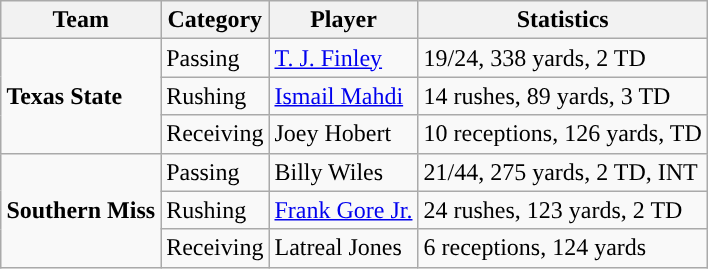<table class="wikitable" style="float: right;">
<tr>
<th>Team</th>
<th>Category</th>
<th>Player</th>
<th>Statistics</th>
</tr>
<tr>
<td rowspan=3><strong>Texas State</strong></td>
<td>Passing</td>
<td><a href='#'>T. J. Finley</a></td>
<td>19/24, 338 yards, 2 TD</td>
</tr>
<tr>
<td>Rushing</td>
<td><a href='#'>Ismail Mahdi</a></td>
<td>14 rushes, 89 yards, 3 TD</td>
</tr>
<tr>
<td>Receiving</td>
<td>Joey Hobert</td>
<td>10 receptions, 126 yards, TD</td>
</tr>
<tr>
<td rowspan=3><strong>Southern Miss</strong></td>
<td>Passing</td>
<td>Billy Wiles</td>
<td>21/44, 275 yards, 2 TD, INT</td>
</tr>
<tr>
<td>Rushing</td>
<td><a href='#'>Frank Gore Jr.</a></td>
<td>24 rushes, 123 yards, 2 TD</td>
</tr>
<tr>
<td>Receiving</td>
<td>Latreal Jones</td>
<td>6 receptions, 124 yards</td>
</tr>
</table>
